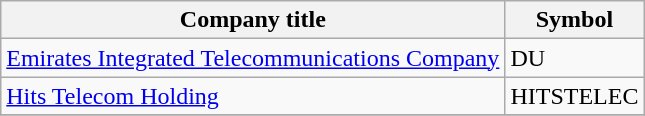<table class="wikitable">
<tr>
<th>Company title</th>
<th>Symbol</th>
</tr>
<tr>
<td><a href='#'>Emirates Integrated Telecommunications Company</a></td>
<td>DU</td>
</tr>
<tr>
<td><a href='#'>Hits Telecom Holding</a></td>
<td>HITSTELEC</td>
</tr>
<tr>
</tr>
</table>
